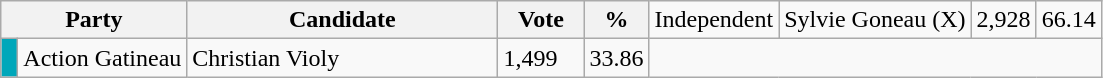<table class="wikitable">
<tr>
<th bgcolor="#DDDDFF" width="100px" colspan="2">Party</th>
<th bgcolor="#DDDDFF" width="200px">Candidate</th>
<th bgcolor="#DDDDFF" width="50px">Vote</th>
<th bgcolor="#DDDDFF" width="30px">%<br></th>
<td>Independent</td>
<td>Sylvie Goneau (X)</td>
<td>2,928</td>
<td>66.14</td>
</tr>
<tr>
<td bgcolor=#00a7ba> </td>
<td>Action Gatineau</td>
<td>Christian Violy</td>
<td>1,499</td>
<td>33.86</td>
</tr>
</table>
